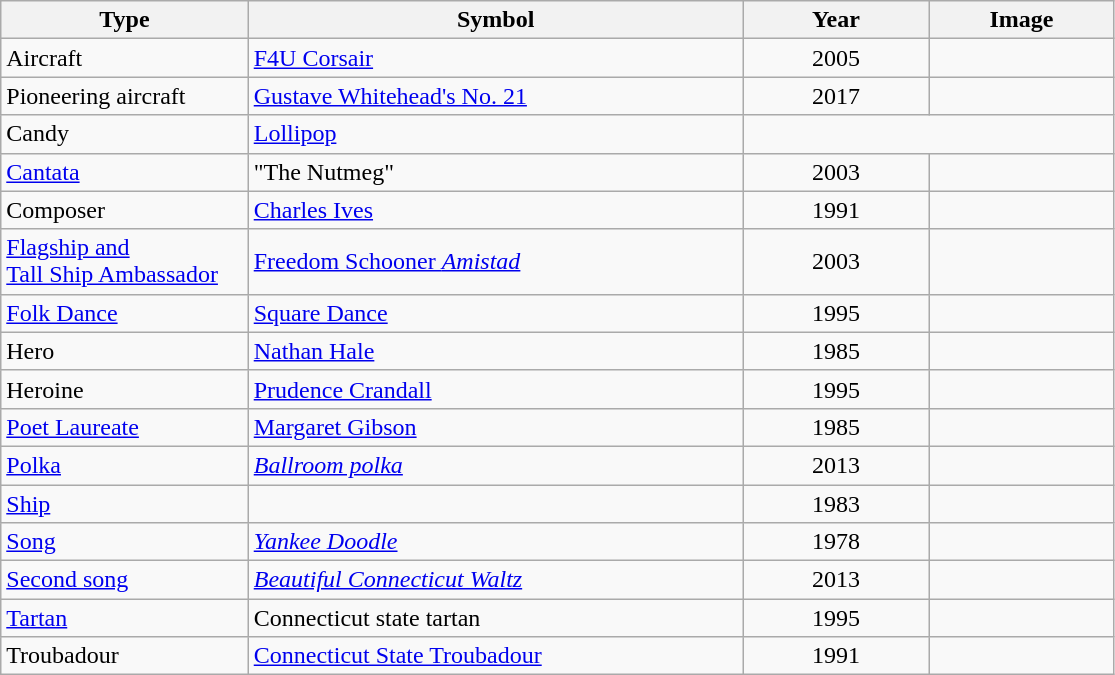<table class="wikitable">
<tr>
<th width="20%">Type</th>
<th width="40%">Symbol</th>
<th width="15%">Year</th>
<th width="15%">Image</th>
</tr>
<tr>
<td>Aircraft</td>
<td><a href='#'>F4U Corsair</a></td>
<td align="center">2005</td>
<td align=center></td>
</tr>
<tr>
<td>Pioneering aircraft</td>
<td><a href='#'>Gustave Whitehead's No. 21</a></td>
<td align="center">2017</td>
<td align=center></td>
</tr>
<tr>
<td>Candy</td>
<td><a href='#'>Lollipop</a></td>
</tr>
<tr>
<td><a href='#'>Cantata</a></td>
<td>"The Nutmeg"</td>
<td align="center">2003</td>
<td align=center></td>
</tr>
<tr>
<td>Composer</td>
<td><a href='#'>Charles Ives</a></td>
<td align="center">1991</td>
<td align="center"></td>
</tr>
<tr>
<td><a href='#'>Flagship and<br>Tall Ship Ambassador</a></td>
<td><a href='#'>Freedom Schooner <em>Amistad</em></a></td>
<td align="center">2003</td>
<td align="center"></td>
</tr>
<tr>
<td><a href='#'>Folk Dance</a></td>
<td><a href='#'>Square Dance</a></td>
<td align="center">1995</td>
<td align="center"></td>
</tr>
<tr>
<td>Hero</td>
<td><a href='#'>Nathan Hale</a></td>
<td align="center">1985</td>
<td align="center"></td>
</tr>
<tr>
<td>Heroine</td>
<td><a href='#'>Prudence Crandall</a></td>
<td align="center">1995</td>
<td align="center"></td>
</tr>
<tr>
<td><a href='#'>Poet Laureate</a></td>
<td><a href='#'>Margaret Gibson</a></td>
<td align="center">1985</td>
<td align="center"></td>
</tr>
<tr>
<td><a href='#'>Polka</a></td>
<td><em><a href='#'>Ballroom polka</a></em></td>
<td align="center">2013</td>
<td align="center"></td>
</tr>
<tr>
<td><a href='#'>Ship</a></td>
<td></td>
<td align="center">1983</td>
<td align="center"></td>
</tr>
<tr>
<td><a href='#'>Song</a></td>
<td><em><a href='#'>Yankee Doodle</a></em></td>
<td align="center">1978</td>
<td align="center"></td>
</tr>
<tr>
<td><a href='#'>Second song</a></td>
<td><em><a href='#'>Beautiful Connecticut Waltz</a></em></td>
<td align="center">2013</td>
<td align="center"></td>
</tr>
<tr>
<td><a href='#'>Tartan</a></td>
<td>Connecticut state tartan</td>
<td align="center">1995</td>
<td align="center"></td>
</tr>
<tr>
<td>Troubadour</td>
<td><a href='#'>Connecticut State Troubadour</a></td>
<td align="center">1991</td>
<td align="center"></td>
</tr>
</table>
